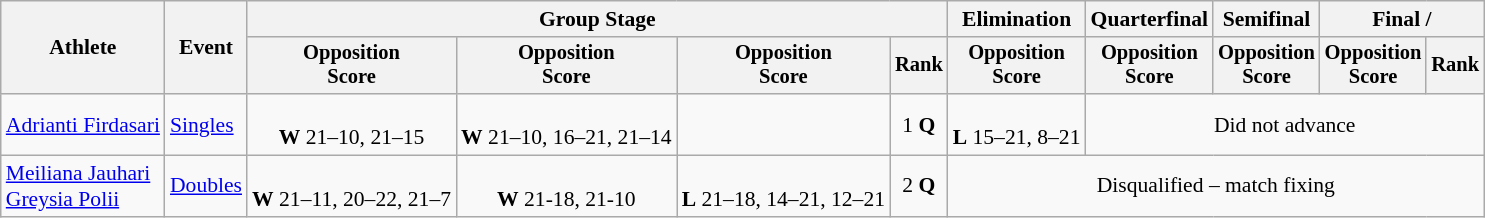<table class="wikitable" style="font-size:90%">
<tr>
<th rowspan=2>Athlete</th>
<th rowspan=2>Event</th>
<th colspan=4>Group Stage</th>
<th>Elimination</th>
<th>Quarterfinal</th>
<th>Semifinal</th>
<th colspan=2>Final / </th>
</tr>
<tr style="font-size:95%">
<th>Opposition<br>Score</th>
<th>Opposition<br>Score</th>
<th>Opposition<br>Score</th>
<th>Rank</th>
<th>Opposition<br>Score</th>
<th>Opposition<br>Score</th>
<th>Opposition<br>Score</th>
<th>Opposition<br>Score</th>
<th>Rank</th>
</tr>
<tr align=center>
<td align=left><a href='#'>Adrianti Firdasari</a></td>
<td align=left><a href='#'>Singles</a></td>
<td><br><strong>W</strong> 21–10, 21–15</td>
<td><br><strong>W</strong> 21–10, 16–21, 21–14</td>
<td></td>
<td>1 <strong>Q</strong></td>
<td><br><strong>L</strong> 15–21, 8–21</td>
<td colspan=4>Did not advance</td>
</tr>
<tr align=center>
<td align=left><a href='#'>Meiliana Jauhari</a><br><a href='#'>Greysia Polii</a></td>
<td align=left><a href='#'>Doubles</a></td>
<td> <br><strong>W</strong> 21–11, 20–22, 21–7</td>
<td> <br><strong>W</strong> 21-18, 21-10</td>
<td> <br><strong>L</strong> 21–18, 14–21, 12–21</td>
<td align=center>2 <strong>Q</strong></td>
<td colspan=5>Disqualified – match fixing</td>
</tr>
</table>
